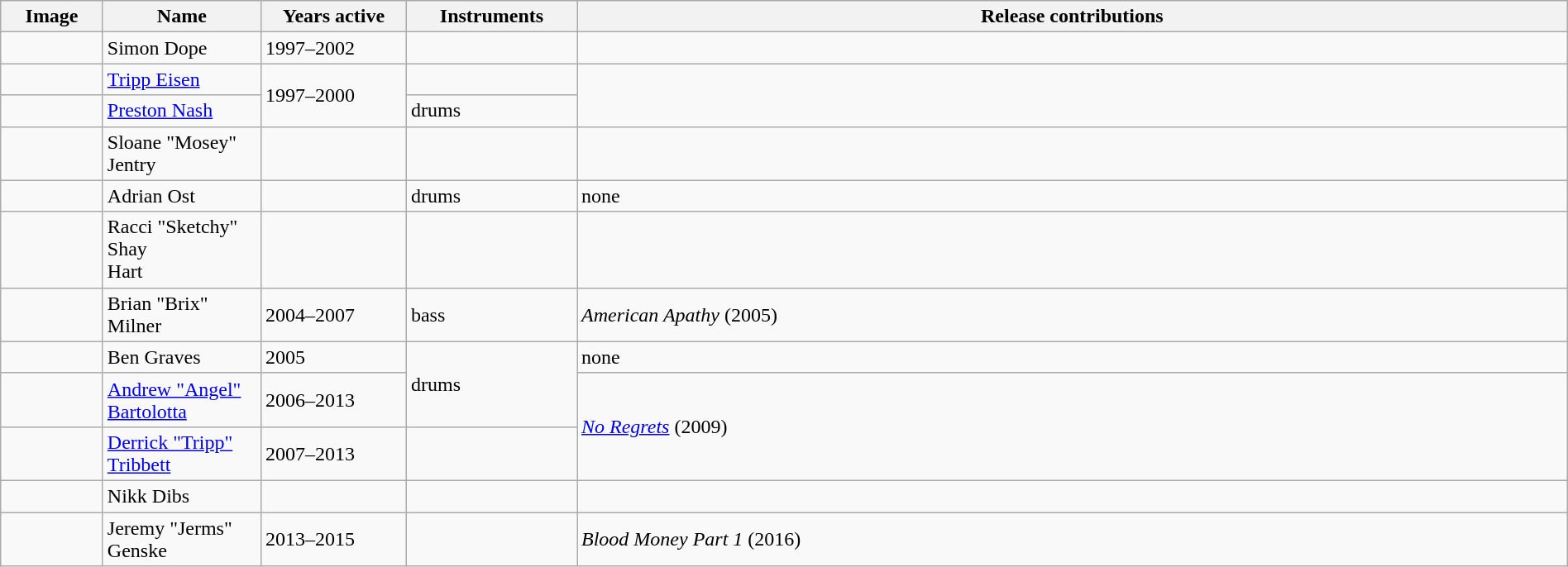<table class="wikitable" width="100%" border="1">
<tr>
<th width="75">Image</th>
<th width="120">Name</th>
<th width="110">Years active</th>
<th width="130">Instruments</th>
<th>Release contributions</th>
</tr>
<tr>
<td></td>
<td>Simon Dope </td>
<td>1997–2002</td>
<td></td>
<td></td>
</tr>
<tr>
<td></td>
<td><a href='#'>Tripp Eisen</a> </td>
<td rowspan="2">1997–2000</td>
<td></td>
<td rowspan="2"></td>
</tr>
<tr>
<td></td>
<td><a href='#'>Preston Nash</a></td>
<td>drums</td>
</tr>
<tr>
<td></td>
<td>Sloane "Mosey" Jentry</td>
<td></td>
<td></td>
<td></td>
</tr>
<tr>
<td></td>
<td>Adrian Ost</td>
<td></td>
<td>drums</td>
<td>none</td>
</tr>
<tr>
<td></td>
<td>Racci "Sketchy" Shay<br>Hart</td>
<td></td>
<td></td>
<td></td>
</tr>
<tr>
<td></td>
<td>Brian "Brix" Milner</td>
<td>2004–2007</td>
<td>bass</td>
<td><em>American Apathy</em> (2005)</td>
</tr>
<tr>
<td></td>
<td>Ben Graves</td>
<td>2005</td>
<td rowspan="2">drums</td>
<td>none</td>
</tr>
<tr>
<td></td>
<td><a href='#'>Andrew "Angel" Bartolotta</a></td>
<td>2006–2013</td>
<td rowspan="2"><em><a href='#'>No Regrets</a></em> (2009)</td>
</tr>
<tr>
<td></td>
<td><a href='#'>Derrick "Tripp" Tribbett</a></td>
<td>2007–2013</td>
<td></td>
</tr>
<tr>
<td></td>
<td>Nikk Dibs</td>
<td></td>
<td></td>
<td></td>
</tr>
<tr>
<td></td>
<td>Jeremy "Jerms" Genske</td>
<td>2013–2015</td>
<td></td>
<td><em>Blood Money Part 1</em> (2016) </td>
</tr>
</table>
